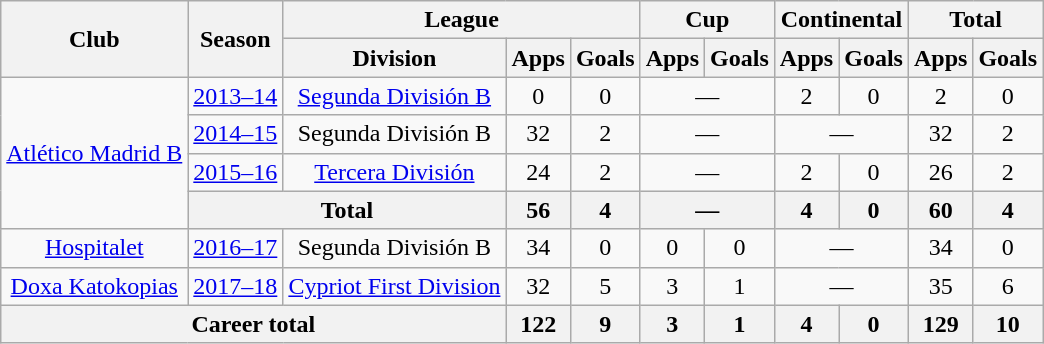<table class="wikitable" style="text-align: center;">
<tr>
<th rowspan="2">Club</th>
<th rowspan="2">Season</th>
<th colspan="3">League</th>
<th colspan="2">Cup</th>
<th colspan="2">Continental</th>
<th colspan="2">Total</th>
</tr>
<tr>
<th>Division</th>
<th>Apps</th>
<th>Goals</th>
<th>Apps</th>
<th>Goals</th>
<th>Apps</th>
<th>Goals</th>
<th>Apps</th>
<th>Goals</th>
</tr>
<tr>
<td rowspan="4"><a href='#'>Atlético Madrid B</a></td>
<td><a href='#'>2013–14</a></td>
<td><a href='#'>Segunda División B</a></td>
<td>0</td>
<td>0</td>
<td colspan="2">—</td>
<td>2</td>
<td>0</td>
<td>2</td>
<td>0</td>
</tr>
<tr>
<td><a href='#'>2014–15</a></td>
<td>Segunda División B</td>
<td>32</td>
<td>2</td>
<td colspan="2">—</td>
<td colspan="2">—</td>
<td>32</td>
<td>2</td>
</tr>
<tr>
<td><a href='#'>2015–16</a></td>
<td><a href='#'>Tercera División</a></td>
<td>24</td>
<td>2</td>
<td colspan="2">—</td>
<td>2</td>
<td>0</td>
<td>26</td>
<td>2</td>
</tr>
<tr>
<th colspan="2">Total</th>
<th>56</th>
<th>4</th>
<th colspan="2">—</th>
<th>4</th>
<th>0</th>
<th>60</th>
<th>4</th>
</tr>
<tr>
<td rowspan="1"><a href='#'>Hospitalet</a></td>
<td><a href='#'>2016–17</a></td>
<td>Segunda División B</td>
<td>34</td>
<td>0</td>
<td>0</td>
<td>0</td>
<td colspan="2">—</td>
<td>34</td>
<td>0</td>
</tr>
<tr>
<td rowspan="1"><a href='#'>Doxa Katokopias</a></td>
<td><a href='#'>2017–18</a></td>
<td><a href='#'>Cypriot First Division</a></td>
<td>32</td>
<td>5</td>
<td>3</td>
<td>1</td>
<td colspan="2">—</td>
<td>35</td>
<td>6</td>
</tr>
<tr>
<th colspan="3">Career total</th>
<th>122</th>
<th>9</th>
<th>3</th>
<th>1</th>
<th>4</th>
<th>0</th>
<th>129</th>
<th>10</th>
</tr>
</table>
